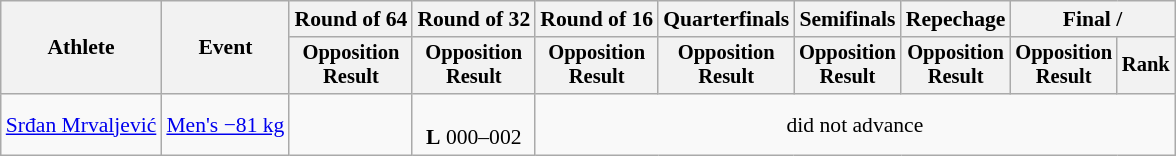<table class="wikitable" style="font-size:90%">
<tr>
<th rowspan="2">Athlete</th>
<th rowspan="2">Event</th>
<th>Round of 64</th>
<th>Round of 32</th>
<th>Round of 16</th>
<th>Quarterfinals</th>
<th>Semifinals</th>
<th>Repechage</th>
<th colspan=2>Final / </th>
</tr>
<tr style="font-size:95%">
<th>Opposition<br>Result</th>
<th>Opposition<br>Result</th>
<th>Opposition<br>Result</th>
<th>Opposition<br>Result</th>
<th>Opposition<br>Result</th>
<th>Opposition<br>Result</th>
<th>Opposition<br>Result</th>
<th>Rank</th>
</tr>
<tr align=center>
<td align=left><a href='#'>Srđan Mrvaljević</a></td>
<td align=left><a href='#'>Men's −81 kg</a></td>
<td></td>
<td><br><strong>L</strong> 000–002</td>
<td colspan=6>did not advance</td>
</tr>
</table>
